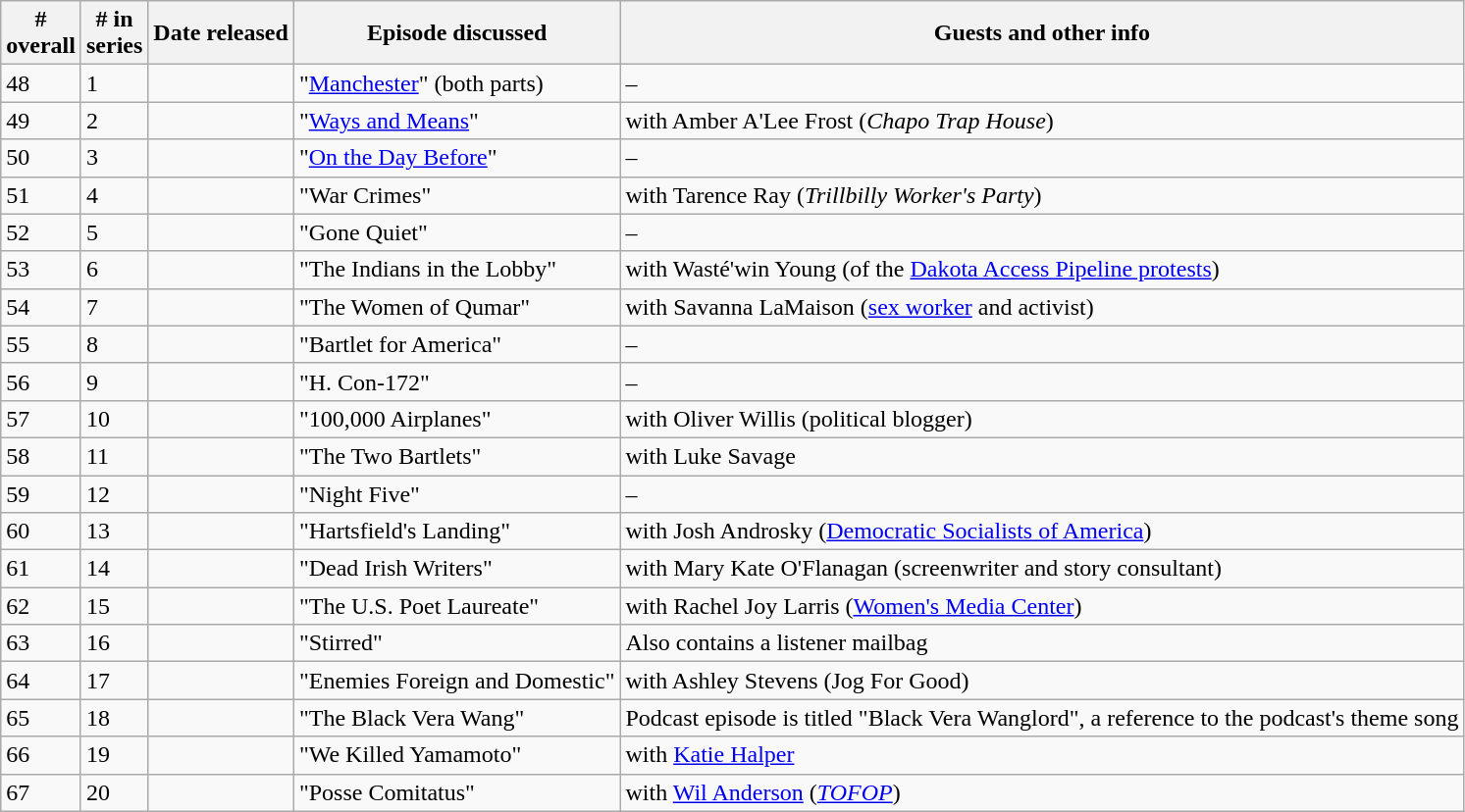<table class="wikitable mw-collapsible mw-collapsed">
<tr>
<th>#<br>overall</th>
<th># in<br>series</th>
<th>Date released</th>
<th>Episode discussed</th>
<th>Guests and other info</th>
</tr>
<tr>
<td>48</td>
<td>1</td>
<td></td>
<td>"<a href='#'>Manchester</a>" (both parts)</td>
<td>–</td>
</tr>
<tr>
<td>49</td>
<td>2</td>
<td></td>
<td>"<a href='#'>Ways and Means</a>"</td>
<td>with Amber A'Lee Frost (<em>Chapo Trap House</em>)</td>
</tr>
<tr>
<td>50</td>
<td>3</td>
<td></td>
<td>"<a href='#'>On the Day Before</a>"</td>
<td>–</td>
</tr>
<tr>
<td>51</td>
<td>4</td>
<td></td>
<td>"War Crimes"</td>
<td>with Tarence Ray (<em>Trillbilly Worker's Party</em>)</td>
</tr>
<tr>
<td>52</td>
<td>5</td>
<td></td>
<td>"Gone Quiet"</td>
<td>–</td>
</tr>
<tr>
<td>53</td>
<td>6</td>
<td></td>
<td>"The Indians in the Lobby"</td>
<td>with Wasté'win Young (of the <a href='#'>Dakota Access Pipeline protests</a>)</td>
</tr>
<tr>
<td>54</td>
<td>7</td>
<td></td>
<td>"The Women of Qumar"</td>
<td>with Savanna LaMaison (<a href='#'>sex worker</a> and activist)</td>
</tr>
<tr>
<td>55</td>
<td>8</td>
<td></td>
<td>"Bartlet for America"</td>
<td>–</td>
</tr>
<tr>
<td>56</td>
<td>9</td>
<td></td>
<td>"H. Con-172"</td>
<td>–</td>
</tr>
<tr>
<td>57</td>
<td>10</td>
<td></td>
<td>"100,000 Airplanes"</td>
<td>with Oliver Willis (political blogger)</td>
</tr>
<tr>
<td>58</td>
<td>11</td>
<td></td>
<td>"The Two Bartlets"</td>
<td>with Luke Savage</td>
</tr>
<tr>
<td>59</td>
<td>12</td>
<td></td>
<td>"Night Five"</td>
<td>–</td>
</tr>
<tr>
<td>60</td>
<td>13</td>
<td></td>
<td>"Hartsfield's Landing"</td>
<td>with Josh Androsky (<a href='#'>Democratic Socialists of America</a>)</td>
</tr>
<tr>
<td>61</td>
<td>14</td>
<td></td>
<td>"Dead Irish Writers"</td>
<td>with Mary Kate O'Flanagan (screenwriter and story consultant)</td>
</tr>
<tr>
<td>62</td>
<td>15</td>
<td></td>
<td>"The U.S. Poet Laureate"</td>
<td>with Rachel Joy Larris (<a href='#'>Women's Media Center</a>)</td>
</tr>
<tr>
<td>63</td>
<td>16</td>
<td></td>
<td>"Stirred"</td>
<td>Also contains a listener mailbag</td>
</tr>
<tr>
<td>64</td>
<td>17</td>
<td></td>
<td>"Enemies Foreign and Domestic"</td>
<td>with Ashley Stevens (Jog For Good)</td>
</tr>
<tr>
<td>65</td>
<td>18</td>
<td></td>
<td>"The Black Vera Wang"</td>
<td>Podcast episode is titled "Black Vera Wanglord", a reference to the podcast's theme song</td>
</tr>
<tr>
<td>66</td>
<td>19</td>
<td></td>
<td>"We Killed Yamamoto"</td>
<td>with <a href='#'>Katie Halper</a></td>
</tr>
<tr>
<td>67</td>
<td>20</td>
<td></td>
<td>"Posse Comitatus"</td>
<td>with <a href='#'>Wil Anderson</a> (<em><a href='#'>TOFOP</a></em>)</td>
</tr>
</table>
